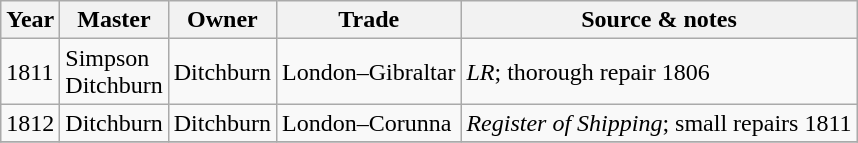<table class="sortable wikitable">
<tr>
<th>Year</th>
<th>Master</th>
<th>Owner</th>
<th>Trade</th>
<th>Source & notes</th>
</tr>
<tr>
<td>1811</td>
<td>Simpson<br>Ditchburn</td>
<td>Ditchburn</td>
<td>London–Gibraltar</td>
<td><em>LR</em>; thorough repair 1806</td>
</tr>
<tr>
<td>1812</td>
<td>Ditchburn</td>
<td>Ditchburn</td>
<td>London–Corunna</td>
<td><em>Register of Shipping</em>; small repairs 1811</td>
</tr>
<tr>
</tr>
</table>
